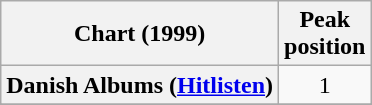<table class="wikitable sortable plainrowheaders" style="text-align:center">
<tr>
<th scope="col">Chart (1999)</th>
<th scope="col">Peak<br>position</th>
</tr>
<tr>
<th scope="row">Danish Albums (<a href='#'>Hitlisten</a>)</th>
<td>1</td>
</tr>
<tr>
</tr>
<tr>
</tr>
<tr>
</tr>
<tr>
</tr>
</table>
